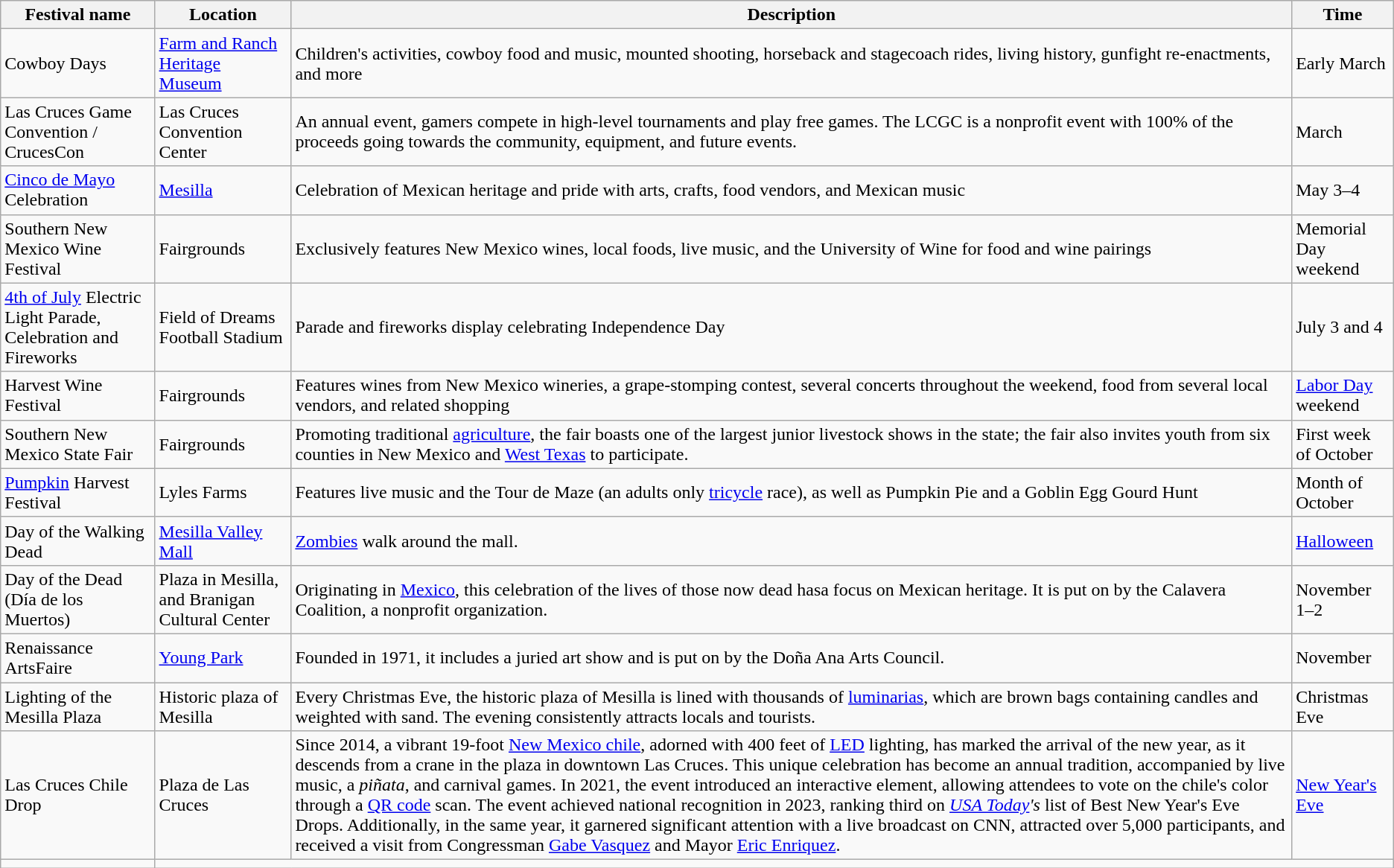<table class="wikitable sortable">
<tr>
<th>Festival name</th>
<th>Location</th>
<th>Description</th>
<th>Time</th>
</tr>
<tr>
<td>Cowboy Days</td>
<td><a href='#'>Farm and Ranch Heritage Museum</a></td>
<td>Children's activities, cowboy food and music, mounted shooting, horseback and stagecoach rides, living history, gunfight re-enactments, and more</td>
<td>Early March</td>
</tr>
<tr>
<td>Las Cruces Game Convention / CrucesCon</td>
<td>Las Cruces Convention Center</td>
<td>An annual event, gamers compete in high-level tournaments and play free games. The LCGC is a nonprofit event with 100% of the proceeds going towards the community, equipment, and future events.</td>
<td>March</td>
</tr>
<tr>
<td><a href='#'>Cinco de Mayo</a> Celebration</td>
<td><a href='#'>Mesilla</a></td>
<td>Celebration of Mexican heritage and pride with arts, crafts, food vendors, and Mexican music</td>
<td>May 3–4</td>
</tr>
<tr>
<td>Southern New Mexico Wine Festival</td>
<td>Fairgrounds</td>
<td>Exclusively features New Mexico wines, local foods, live music, and the University of Wine for food and wine pairings</td>
<td>Memorial Day weekend</td>
</tr>
<tr>
<td><a href='#'>4th of July</a> Electric Light Parade, Celebration and Fireworks</td>
<td>Field of Dreams Football Stadium</td>
<td>Parade and fireworks display celebrating Independence Day</td>
<td>July 3 and 4</td>
</tr>
<tr>
<td>Harvest Wine Festival</td>
<td>Fairgrounds</td>
<td>Features wines from New Mexico wineries, a grape-stomping contest, several concerts throughout the weekend, food from several local vendors, and related shopping</td>
<td><a href='#'>Labor Day</a> weekend</td>
</tr>
<tr>
<td>Southern New Mexico State Fair</td>
<td>Fairgrounds</td>
<td>Promoting traditional <a href='#'>agriculture</a>, the fair boasts one of the largest junior livestock shows in the state; the fair also invites youth from six counties in New Mexico and <a href='#'>West Texas</a> to participate.</td>
<td>First week of October</td>
</tr>
<tr>
<td><a href='#'>Pumpkin</a> Harvest Festival</td>
<td>Lyles Farms</td>
<td>Features live music and the Tour de Maze (an adults only <a href='#'>tricycle</a> race), as well as Pumpkin Pie and a Goblin Egg Gourd Hunt </td>
<td>Month of October</td>
</tr>
<tr>
<td>Day of the Walking Dead</td>
<td><a href='#'>Mesilla Valley Mall</a></td>
<td><a href='#'>Zombies</a> walk around the mall.</td>
<td><a href='#'>Halloween</a></td>
</tr>
<tr>
<td>Day of the Dead (Día de los Muertos)</td>
<td>Plaza in Mesilla, and Branigan Cultural Center</td>
<td>Originating in <a href='#'>Mexico</a>, this celebration of the lives of those now dead hasa focus on Mexican heritage. It is put on by the Calavera Coalition, a nonprofit organization.</td>
<td>November 1–2</td>
</tr>
<tr>
<td>Renaissance ArtsFaire</td>
<td><a href='#'>Young Park</a></td>
<td>Founded in 1971, it includes a juried art show and is put on by the Doña Ana Arts Council.</td>
<td>November</td>
</tr>
<tr>
<td>Lighting of the Mesilla Plaza</td>
<td>Historic plaza of Mesilla</td>
<td>Every Christmas Eve, the historic plaza of Mesilla is lined with thousands of <a href='#'>luminarias</a>, which are brown bags containing candles and weighted with sand. The evening consistently attracts locals and tourists.</td>
<td>Christmas Eve</td>
</tr>
<tr>
<td>Las Cruces Chile Drop</td>
<td>Plaza de Las Cruces</td>
<td>Since 2014, a vibrant 19-foot <a href='#'>New Mexico chile</a>, adorned with 400 feet of <a href='#'>LED</a> lighting, has marked the arrival of the new year, as it descends from a crane in the plaza in downtown Las Cruces. This unique celebration has become an annual tradition, accompanied by live music, a<em> piñata</em>, and carnival games. In 2021, the event introduced an interactive element, allowing attendees to vote on the chile's color through a <a href='#'>QR code</a> scan. The event achieved national recognition in 2023, ranking third on <em><a href='#'>USA Today</a>'s</em> list of Best New Year's Eve Drops. Additionally, in the same year, it garnered significant attention with a live broadcast on CNN, attracted over 5,000 participants, and received a visit from Congressman <a href='#'>Gabe Vasquez</a> and Mayor <a href='#'>Eric Enriquez</a>.</td>
<td><a href='#'>New Year's Eve</a></td>
</tr>
<tr>
<td></td>
</tr>
</table>
